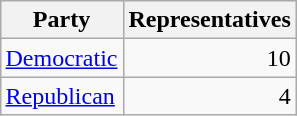<table class="wikitable" style="float:right;margin:0 0 0.5em 1em;">
<tr>
<th colspan="2">Party</th>
<th>Representatives</th>
</tr>
<tr>
<td colspan="2"><a href='#'>Democratic</a></td>
<td align="right">10</td>
</tr>
<tr>
<td colspan="2"><a href='#'>Republican</a></td>
<td align="right">4</td>
</tr>
</table>
